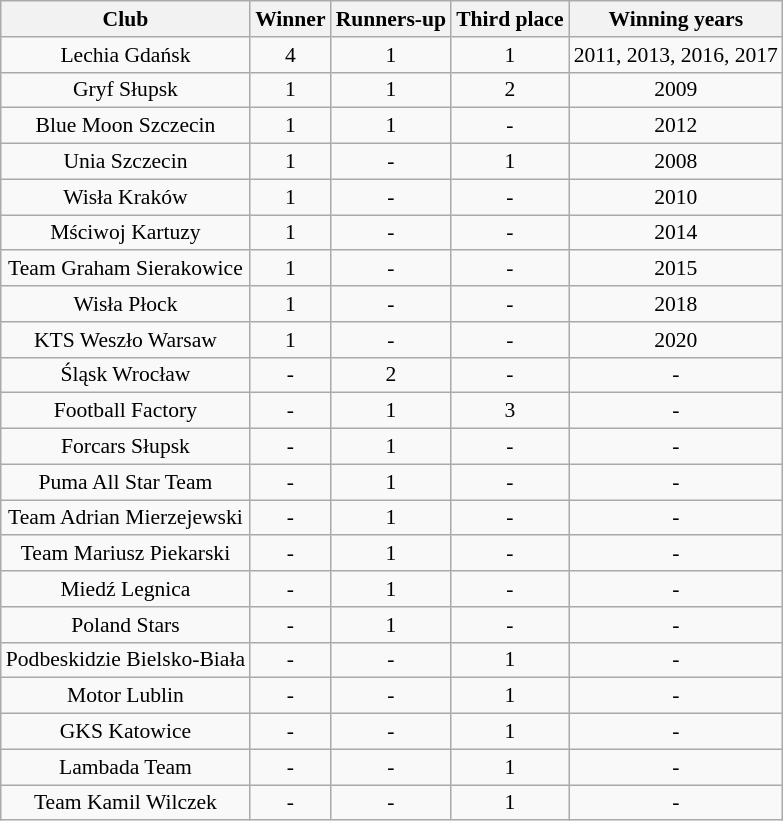<table class="wikitable sortable" style="font-size:90%; text-align: center;">
<tr>
<th>Club</th>
<th>Winner</th>
<th>Runners-up</th>
<th>Third place</th>
<th>Winning years</th>
</tr>
<tr>
<td>Lechia Gdańsk</td>
<td>4</td>
<td>1</td>
<td>1</td>
<td>2011, 2013, 2016, 2017</td>
</tr>
<tr>
<td>Gryf Słupsk</td>
<td>1</td>
<td>1</td>
<td>2</td>
<td>2009</td>
</tr>
<tr>
<td>Blue Moon Szczecin</td>
<td>1</td>
<td>1</td>
<td>-</td>
<td>2012</td>
</tr>
<tr>
<td>Unia Szczecin</td>
<td>1</td>
<td>-</td>
<td>1</td>
<td>2008</td>
</tr>
<tr>
<td>Wisła Kraków</td>
<td>1</td>
<td>-</td>
<td>-</td>
<td>2010</td>
</tr>
<tr>
<td>Mściwoj Kartuzy</td>
<td>1</td>
<td>-</td>
<td>-</td>
<td>2014</td>
</tr>
<tr>
<td>Team Graham Sierakowice</td>
<td>1</td>
<td>-</td>
<td>-</td>
<td>2015</td>
</tr>
<tr>
<td>Wisła Płock</td>
<td>1</td>
<td>-</td>
<td>-</td>
<td>2018</td>
</tr>
<tr>
<td>KTS Weszło Warsaw</td>
<td>1</td>
<td>-</td>
<td>-</td>
<td>2020</td>
</tr>
<tr>
<td>Śląsk Wrocław</td>
<td>-</td>
<td>2</td>
<td>-</td>
<td>-</td>
</tr>
<tr>
<td>Football Factory</td>
<td>-</td>
<td>1</td>
<td>3</td>
<td>-</td>
</tr>
<tr>
<td>Forcars Słupsk</td>
<td>-</td>
<td>1</td>
<td>-</td>
<td>-</td>
</tr>
<tr>
<td>Puma All Star Team</td>
<td>-</td>
<td>1</td>
<td>-</td>
<td>-</td>
</tr>
<tr>
<td>Team Adrian Mierzejewski</td>
<td>-</td>
<td>1</td>
<td>-</td>
<td>-</td>
</tr>
<tr>
<td>Team Mariusz Piekarski</td>
<td>-</td>
<td>1</td>
<td>-</td>
<td>-</td>
</tr>
<tr>
<td>Miedź Legnica</td>
<td>-</td>
<td>1</td>
<td>-</td>
<td>-</td>
</tr>
<tr>
<td>Poland Stars</td>
<td>-</td>
<td>1</td>
<td>-</td>
<td>-</td>
</tr>
<tr>
<td>Podbeskidzie Bielsko-Biała</td>
<td>-</td>
<td>-</td>
<td>1</td>
<td>-</td>
</tr>
<tr>
<td>Motor Lublin</td>
<td>-</td>
<td>-</td>
<td>1</td>
<td>-</td>
</tr>
<tr>
<td>GKS Katowice</td>
<td>-</td>
<td>-</td>
<td>1</td>
<td>-</td>
</tr>
<tr>
<td>Lambada Team</td>
<td>-</td>
<td>-</td>
<td>1</td>
<td>-</td>
</tr>
<tr>
<td>Team Kamil Wilczek</td>
<td>-</td>
<td>-</td>
<td>1</td>
<td>-</td>
</tr>
</table>
